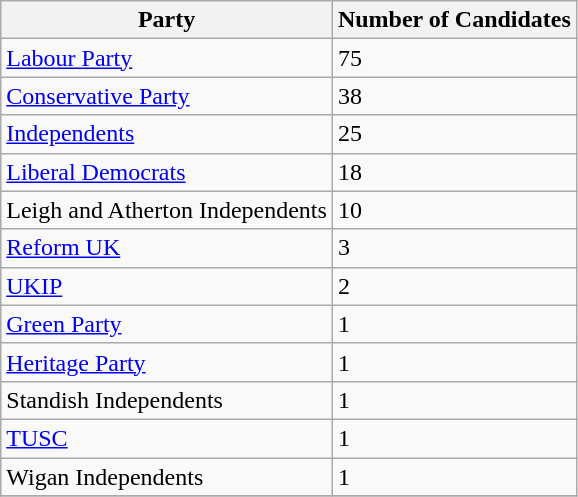<table class="wikitable sortable mw-collapsible">
<tr>
<th>Party</th>
<th>Number of Candidates</th>
</tr>
<tr>
<td><a href='#'>Labour Party</a></td>
<td>75</td>
</tr>
<tr>
<td><a href='#'>Conservative Party</a></td>
<td>38</td>
</tr>
<tr>
<td><a href='#'>Independents</a></td>
<td>25</td>
</tr>
<tr>
<td><a href='#'>Liberal Democrats</a></td>
<td>18</td>
</tr>
<tr>
<td>Leigh and Atherton Independents</td>
<td>10</td>
</tr>
<tr>
<td><a href='#'>Reform UK</a></td>
<td>3</td>
</tr>
<tr>
<td><a href='#'>UKIP</a></td>
<td>2</td>
</tr>
<tr>
<td><a href='#'>Green Party</a></td>
<td>1</td>
</tr>
<tr>
<td><a href='#'>Heritage Party</a></td>
<td>1</td>
</tr>
<tr>
<td>Standish Independents</td>
<td>1</td>
</tr>
<tr>
<td><a href='#'>TUSC</a></td>
<td>1</td>
</tr>
<tr>
<td>Wigan Independents</td>
<td>1</td>
</tr>
<tr>
</tr>
</table>
